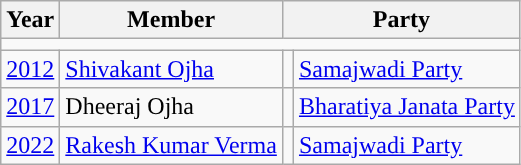<table class="wikitable">
<tr>
<th>Year</th>
<th>Member</th>
<th colspan=2>Party</th>
</tr>
<tr>
<td colspan="4"></td>
</tr>
<tr>
<td><a href='#'>2012</a></td>
<td><a href='#'>Shivakant Ojha</a></td>
<td style="background-color: "></td>
<td><a href='#'>Samajwadi Party</a></td>
</tr>
<tr>
<td><a href='#'>2017</a></td>
<td>Dheeraj Ojha</td>
<td style="background-color: "></td>
<td><a href='#'>Bharatiya Janata Party</a></td>
</tr>
<tr>
<td><a href='#'>2022</a></td>
<td><a href='#'>Rakesh Kumar Verma</a></td>
<td style="background-color: "></td>
<td><a href='#'>Samajwadi Party</a></td>
</tr>
</table>
